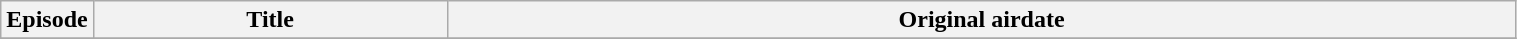<table class="wikitable" width="80%">
<tr>
<th width="3%">Episode</th>
<th>Title</th>
<th>Original airdate</th>
</tr>
<tr>
</tr>
</table>
